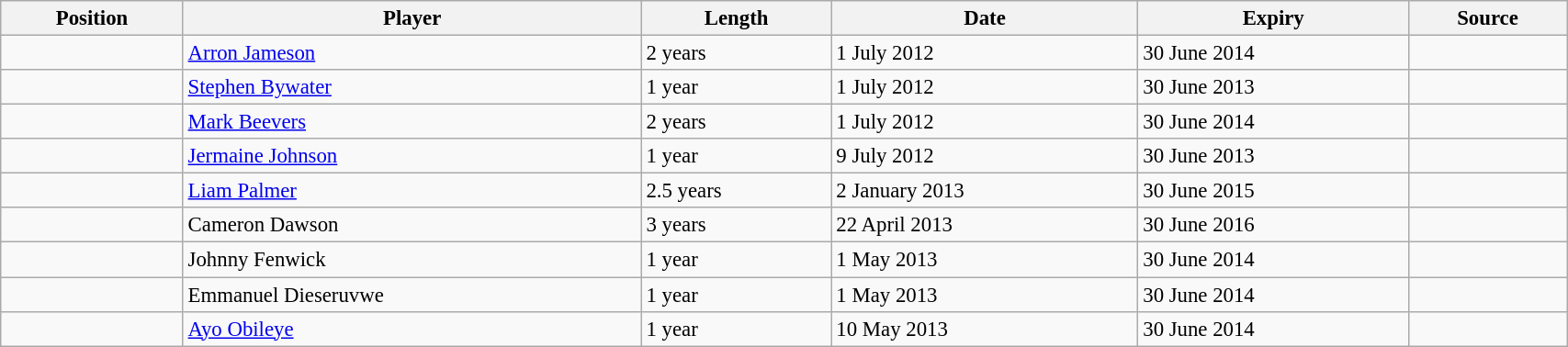<table class="wikitable" style="width:90%; text-align:center; font-size:95%; text-align:left;">
<tr>
<th>Position</th>
<th>Player</th>
<th>Length</th>
<th>Date</th>
<th>Expiry</th>
<th>Source</th>
</tr>
<tr>
<td></td>
<td> <a href='#'>Arron Jameson</a></td>
<td>2 years</td>
<td>1 July 2012</td>
<td>30 June 2014</td>
<td></td>
</tr>
<tr>
<td></td>
<td> <a href='#'>Stephen Bywater</a></td>
<td>1 year</td>
<td>1 July 2012</td>
<td>30 June 2013</td>
<td></td>
</tr>
<tr>
<td></td>
<td> <a href='#'>Mark Beevers</a></td>
<td>2 years</td>
<td>1 July 2012</td>
<td>30 June 2014</td>
<td></td>
</tr>
<tr>
<td></td>
<td> <a href='#'>Jermaine Johnson</a></td>
<td>1 year</td>
<td>9 July 2012</td>
<td>30 June 2013</td>
<td></td>
</tr>
<tr>
<td></td>
<td> <a href='#'>Liam Palmer</a></td>
<td>2.5 years</td>
<td>2 January 2013</td>
<td>30 June 2015</td>
<td></td>
</tr>
<tr>
<td></td>
<td> Cameron Dawson</td>
<td>3 years</td>
<td>22 April 2013</td>
<td>30 June 2016</td>
<td></td>
</tr>
<tr>
<td></td>
<td> Johnny Fenwick</td>
<td>1 year</td>
<td>1 May 2013</td>
<td>30 June 2014</td>
<td></td>
</tr>
<tr>
<td></td>
<td> Emmanuel Dieseruvwe</td>
<td>1 year</td>
<td>1 May 2013</td>
<td>30 June 2014</td>
<td></td>
</tr>
<tr>
<td></td>
<td> <a href='#'>Ayo Obileye</a></td>
<td>1 year</td>
<td>10 May 2013</td>
<td>30 June 2014</td>
<td></td>
</tr>
</table>
